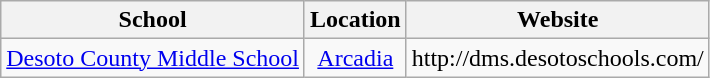<table class="wikitable" style="text-align:center">
<tr>
<th>School</th>
<th>Location</th>
<th>Website</th>
</tr>
<tr>
<td><a href='#'>Desoto County Middle School</a></td>
<td><a href='#'>Arcadia</a></td>
<td>http://dms.desotoschools.com/</td>
</tr>
</table>
